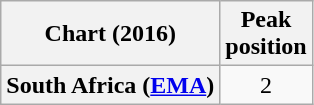<table class="wikitable sortable plainrowheaders" style="text-align:center;">
<tr>
<th scope="col">Chart (2016)</th>
<th scope="col">Peak<br>position</th>
</tr>
<tr>
<th scope="row">South Africa (<a href='#'>EMA</a>)</th>
<td>2</td>
</tr>
</table>
